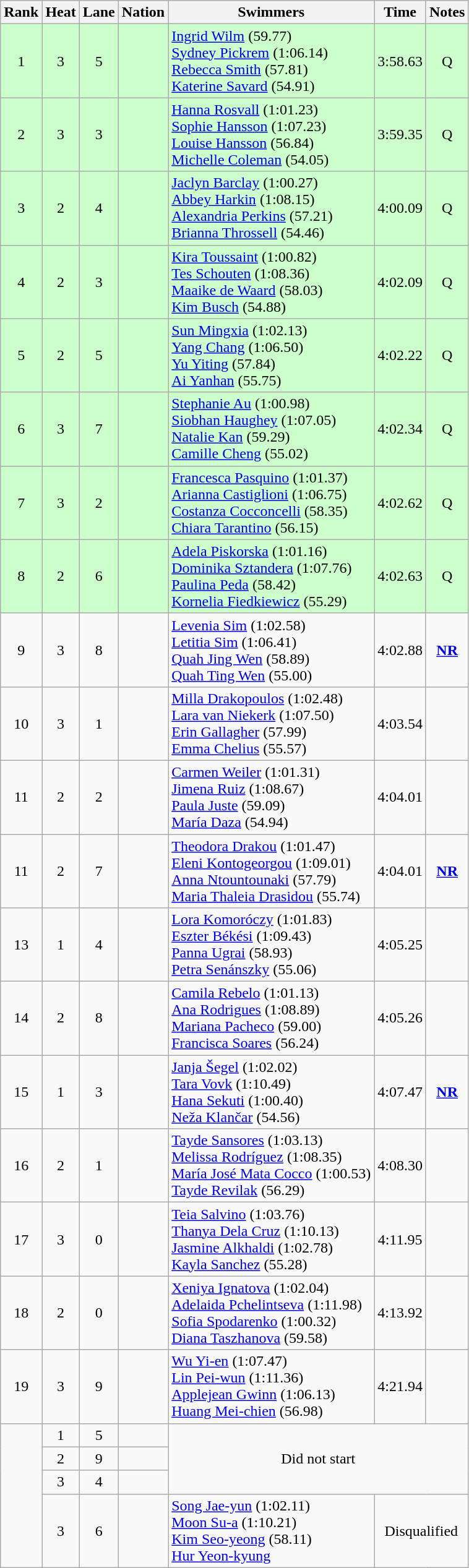<table class="wikitable sortable" style="text-align:center">
<tr>
<th>Rank</th>
<th>Heat</th>
<th>Lane</th>
<th>Nation</th>
<th>Swimmers</th>
<th>Time</th>
<th>Notes</th>
</tr>
<tr bgcolor=ccffcc>
<td>1</td>
<td>3</td>
<td>5</td>
<td align=left></td>
<td align=left><a href='#'>Ingrid Wilm</a> (59.77)<br><a href='#'>Sydney Pickrem</a> (1:06.14)<br><a href='#'>Rebecca Smith</a> (57.81)<br><a href='#'>Katerine Savard</a> (54.91)</td>
<td>3:58.63</td>
<td>Q</td>
</tr>
<tr bgcolor=ccffcc>
<td>2</td>
<td>3</td>
<td>3</td>
<td align=left></td>
<td align=left><a href='#'>Hanna Rosvall</a> (1:01.23)<br><a href='#'>Sophie Hansson</a> (1:07.23)<br><a href='#'>Louise Hansson</a> (56.84)<br><a href='#'>Michelle Coleman</a> (54.05)</td>
<td>3:59.35</td>
<td>Q</td>
</tr>
<tr bgcolor=ccffcc>
<td>3</td>
<td>2</td>
<td>4</td>
<td align=left></td>
<td align=left><a href='#'>Jaclyn Barclay</a> (1:00.27)<br><a href='#'>Abbey Harkin</a> (1:08.15)<br><a href='#'>Alexandria Perkins</a> (57.21)<br><a href='#'>Brianna Throssell</a> (54.46)</td>
<td>4:00.09</td>
<td>Q</td>
</tr>
<tr bgcolor=ccffcc>
<td>4</td>
<td>2</td>
<td>3</td>
<td align=left></td>
<td align=left><a href='#'>Kira Toussaint</a> (1:00.82)<br><a href='#'>Tes Schouten</a> (1:08.36)<br><a href='#'>Maaike de Waard</a> (58.03)<br><a href='#'>Kim Busch</a> (54.88)</td>
<td>4:02.09</td>
<td>Q</td>
</tr>
<tr bgcolor=ccffcc>
<td>5</td>
<td>2</td>
<td>5</td>
<td align=left></td>
<td align=left><a href='#'>Sun Mingxia</a> (1:02.13)<br><a href='#'>Yang Chang</a> (1:06.50)<br><a href='#'>Yu Yiting</a> (57.84)<br><a href='#'>Ai Yanhan</a> (55.75)</td>
<td>4:02.22</td>
<td>Q</td>
</tr>
<tr bgcolor=ccffcc>
<td>6</td>
<td>3</td>
<td>7</td>
<td align=left></td>
<td align=left><a href='#'>Stephanie Au</a> (1:00.98)<br><a href='#'>Siobhan Haughey</a> (1:07.05)<br><a href='#'>Natalie Kan</a> (59.29)<br><a href='#'>Camille Cheng</a> (55.02)</td>
<td>4:02.34</td>
<td>Q</td>
</tr>
<tr bgcolor=ccffcc>
<td>7</td>
<td>3</td>
<td>2</td>
<td align=left></td>
<td align=left><a href='#'>Francesca Pasquino</a> (1:01.37)<br><a href='#'>Arianna Castiglioni</a> (1:06.75)<br><a href='#'>Costanza Cocconcelli</a> (58.35)<br><a href='#'>Chiara Tarantino</a> (56.15)</td>
<td>4:02.62</td>
<td>Q</td>
</tr>
<tr bgcolor=ccffcc>
<td>8</td>
<td>2</td>
<td>6</td>
<td align=left></td>
<td align=left><a href='#'>Adela Piskorska</a> (1:01.16)<br><a href='#'>Dominika Sztandera</a> (1:07.76)<br><a href='#'>Paulina Peda</a> (58.42)<br><a href='#'>Kornelia Fiedkiewicz</a> (55.29)</td>
<td>4:02.63</td>
<td>Q</td>
</tr>
<tr>
<td>9</td>
<td>3</td>
<td>8</td>
<td align=left></td>
<td align=left><a href='#'>Levenia Sim</a> (1:02.58)<br><a href='#'>Letitia Sim</a> (1:06.41)<br><a href='#'>Quah Jing Wen</a> (58.89)<br><a href='#'>Quah Ting Wen</a> (55.00)</td>
<td>4:02.88</td>
<td><strong><a href='#'>NR</a></strong></td>
</tr>
<tr>
<td>10</td>
<td>3</td>
<td>1</td>
<td align=left></td>
<td align=left><a href='#'>Milla Drakopoulos</a> (1:02.48)<br><a href='#'>Lara van Niekerk</a> (1:07.50)<br><a href='#'>Erin Gallagher</a> (57.99)<br><a href='#'>Emma Chelius</a> (55.57)</td>
<td>4:03.54</td>
<td></td>
</tr>
<tr>
<td>11</td>
<td>2</td>
<td>2</td>
<td align=left></td>
<td align=left><a href='#'>Carmen Weiler</a>  (1:01.31)<br><a href='#'>Jimena Ruiz</a> (1:08.67)<br><a href='#'>Paula Juste</a> (59.09)<br><a href='#'>María Daza</a> (54.94)</td>
<td>4:04.01</td>
<td></td>
</tr>
<tr>
<td>11</td>
<td>2</td>
<td>7</td>
<td align=left></td>
<td align=left><a href='#'>Theodora Drakou</a> (1:01.47)<br><a href='#'>Eleni Kontogeorgou</a> (1:09.01)<br><a href='#'>Anna Ntountounaki</a> (57.79)<br><a href='#'>Maria Thaleia Drasidou</a> (55.74)</td>
<td>4:04.01</td>
<td><strong><a href='#'>NR</a></strong></td>
</tr>
<tr>
<td>13</td>
<td>1</td>
<td>4</td>
<td align=left></td>
<td align=left><a href='#'>Lora Komoróczy</a> (1:01.83)<br><a href='#'>Eszter Békési</a> (1:09.43)<br><a href='#'>Panna Ugrai</a> (58.93)<br><a href='#'>Petra Senánszky</a> (55.06)</td>
<td>4:05.25</td>
<td></td>
</tr>
<tr>
<td>14</td>
<td>2</td>
<td>8</td>
<td align=left></td>
<td align=left><a href='#'>Camila Rebelo</a> (1:01.13)<br><a href='#'>Ana Rodrigues</a> (1:08.89)<br><a href='#'>Mariana Pacheco</a> (59.00)<br><a href='#'>Francisca Soares</a> (56.24)</td>
<td>4:05.26</td>
<td></td>
</tr>
<tr>
<td>15</td>
<td>1</td>
<td>3</td>
<td align=left></td>
<td align=left><a href='#'>Janja Šegel</a> (1:02.02)<br><a href='#'>Tara Vovk</a> (1:10.49)<br><a href='#'>Hana Sekuti</a> (1:00.40)<br><a href='#'>Neža Klančar</a> (54.56)</td>
<td>4:07.47</td>
<td><strong><a href='#'>NR</a></strong></td>
</tr>
<tr>
<td>16</td>
<td>2</td>
<td>1</td>
<td align=left></td>
<td align=left><a href='#'>Tayde Sansores</a> (1:03.13)<br><a href='#'>Melissa Rodríguez</a> (1:08.35)<br><a href='#'>María José Mata Cocco</a> (1:00.53)<br><a href='#'>Tayde Revilak</a> (56.29)</td>
<td>4:08.30</td>
<td></td>
</tr>
<tr>
<td>17</td>
<td>3</td>
<td>0</td>
<td align=left></td>
<td align=left><a href='#'>Teia Salvino</a> (1:03.76)<br><a href='#'>Thanya Dela Cruz</a> (1:10.13)<br><a href='#'>Jasmine Alkhaldi</a> (1:02.78)<br><a href='#'>Kayla Sanchez</a> (55.28)</td>
<td>4:11.95</td>
<td></td>
</tr>
<tr>
<td>18</td>
<td>2</td>
<td>0</td>
<td align=left></td>
<td align=left><a href='#'>Xeniya Ignatova</a> (1:02.04)<br><a href='#'>Adelaida Pchelintseva</a> (1:11.98)<br><a href='#'>Sofia Spodarenko</a> (1:00.32)<br><a href='#'>Diana Taszhanova</a> (59.58)</td>
<td>4:13.92</td>
<td></td>
</tr>
<tr>
<td>19</td>
<td>3</td>
<td>9</td>
<td align=left></td>
<td align=left><a href='#'>Wu Yi-en</a> (1:07.47)<br><a href='#'>Lin Pei-wun</a> (1:11.36)<br><a href='#'>Applejean Gwinn</a> (1:06.13)<br><a href='#'>Huang Mei-chien</a> (56.98)</td>
<td>4:21.94</td>
<td></td>
</tr>
<tr>
<td rowspan=4></td>
<td>1</td>
<td>5</td>
<td align=left></td>
<td rowspan=3 colspan=3>Did not start</td>
</tr>
<tr>
<td>2</td>
<td>9</td>
<td align=left></td>
</tr>
<tr>
<td>3</td>
<td>4</td>
<td align=left></td>
</tr>
<tr>
<td>3</td>
<td>6</td>
<td align=left></td>
<td align=left><a href='#'>Song Jae-yun</a> (1:02.11)<br><a href='#'>Moon Su-a</a> (1:10.21)<br><a href='#'>Kim Seo-yeong</a> (58.11)<br><a href='#'>Hur Yeon-kyung</a></td>
<td colspan=2>Disqualified</td>
</tr>
</table>
